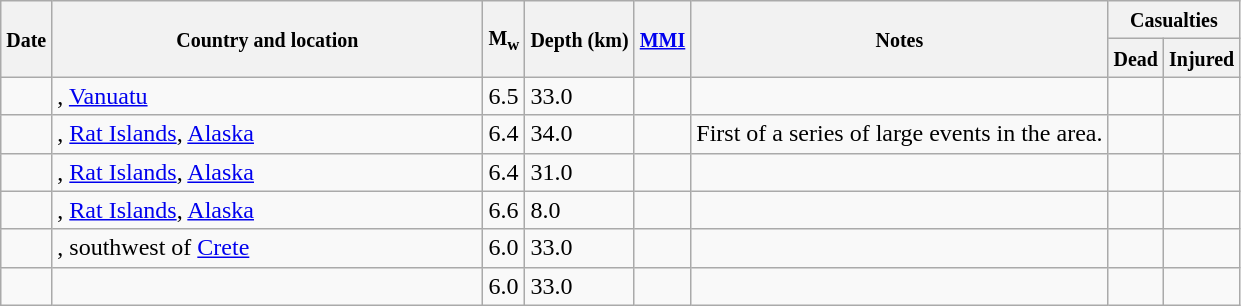<table class="wikitable sortable sort-under" style="border:1px black; margin-left:1em;">
<tr>
<th rowspan="2"><small>Date</small></th>
<th rowspan="2" style="width: 280px"><small>Country and location</small></th>
<th rowspan="2"><small>M<sub>w</sub></small></th>
<th rowspan="2"><small>Depth (km)</small></th>
<th rowspan="2"><small><a href='#'>MMI</a></small></th>
<th rowspan="2" class="unsortable"><small>Notes</small></th>
<th colspan="2"><small>Casualties</small></th>
</tr>
<tr>
<th><small>Dead</small></th>
<th><small>Injured</small></th>
</tr>
<tr>
<td></td>
<td>, <a href='#'>Vanuatu</a></td>
<td>6.5</td>
<td>33.0</td>
<td></td>
<td></td>
<td></td>
<td></td>
</tr>
<tr>
<td></td>
<td>, <a href='#'>Rat Islands</a>, <a href='#'>Alaska</a></td>
<td>6.4</td>
<td>34.0</td>
<td></td>
<td>First of a series of large events in the area.</td>
<td></td>
<td></td>
</tr>
<tr>
<td></td>
<td>, <a href='#'>Rat Islands</a>, <a href='#'>Alaska</a></td>
<td>6.4</td>
<td>31.0</td>
<td></td>
<td></td>
<td></td>
<td></td>
</tr>
<tr>
<td></td>
<td>, <a href='#'>Rat Islands</a>, <a href='#'>Alaska</a></td>
<td>6.6</td>
<td>8.0</td>
<td></td>
<td></td>
<td></td>
<td></td>
</tr>
<tr>
<td></td>
<td>, southwest of <a href='#'>Crete</a></td>
<td>6.0</td>
<td>33.0</td>
<td></td>
<td></td>
<td></td>
<td></td>
</tr>
<tr>
<td></td>
<td></td>
<td>6.0</td>
<td>33.0</td>
<td></td>
<td></td>
<td></td>
<td></td>
</tr>
</table>
